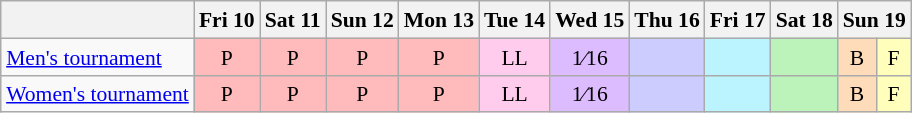<table class="wikitable" style="margin:0.5em auto; font-size:90%; line-height:1.25em; text-align:center">
<tr>
<th></th>
<th>Fri 10</th>
<th>Sat 11</th>
<th>Sun 12</th>
<th>Mon 13</th>
<th>Tue 14</th>
<th>Wed 15</th>
<th>Thu 16</th>
<th>Fri 17</th>
<th>Sat 18</th>
<th colspan=2>Sun 19</th>
</tr>
<tr>
<td align="left"><a href='#'>Men's tournament</a></td>
<td bgcolor="#FFBBBB">P</td>
<td bgcolor="#FFBBBB">P</td>
<td bgcolor="#FFBBBB">P</td>
<td bgcolor="#FFBBBB">P</td>
<td bgcolor="#FFCCEE">LL</td>
<td bgcolor="#DDBBFF">1⁄16</td>
<td bgcolor="#CCCCFF"></td>
<td bgcolor="#BBF3FF"></td>
<td bgcolor="#BBF3BB"></td>
<td bgcolor="#FEDCBA">B</td>
<td bgcolor="#FFFFBB">F</td>
</tr>
<tr>
<td align="left"><a href='#'>Women's tournament</a></td>
<td bgcolor="#FFBBBB">P</td>
<td bgcolor="#FFBBBB">P</td>
<td bgcolor="#FFBBBB">P</td>
<td bgcolor="#FFBBBB">P</td>
<td bgcolor="#FFCCEE">LL</td>
<td bgcolor="#DDBBFF">1⁄16</td>
<td bgcolor="#CCCCFF"></td>
<td bgcolor="#BBF3FF"></td>
<td bgcolor="#BBF3BB"></td>
<td bgcolor="#FEDCBA">B</td>
<td bgcolor="#FFFFBB">F</td>
</tr>
</table>
